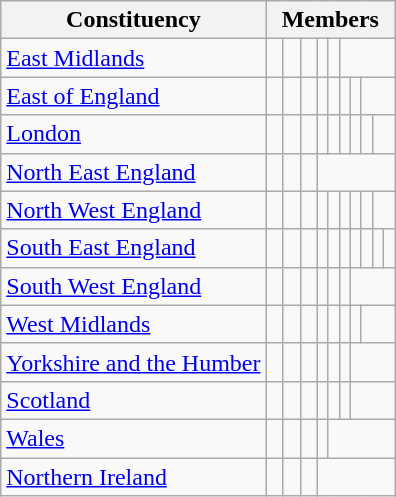<table class="wikitable">
<tr>
<th>Constituency</th>
<th colspan=10>Members</th>
</tr>
<tr>
<td><a href='#'>East Midlands</a></td>
<td></td>
<td></td>
<td></td>
<td></td>
<td></td>
<td colspan=5> </td>
</tr>
<tr>
<td><a href='#'>East of England</a></td>
<td></td>
<td></td>
<td></td>
<td></td>
<td></td>
<td></td>
<td></td>
<td colspan=3> </td>
</tr>
<tr>
<td><a href='#'>London</a></td>
<td></td>
<td></td>
<td></td>
<td></td>
<td></td>
<td></td>
<td></td>
<td></td>
<td colspan=2> </td>
</tr>
<tr>
<td><a href='#'>North East England</a></td>
<td></td>
<td></td>
<td></td>
<td colspan=7> </td>
</tr>
<tr>
<td><a href='#'>North West England</a></td>
<td></td>
<td></td>
<td></td>
<td></td>
<td></td>
<td></td>
<td></td>
<td></td>
<td colspan=2> </td>
</tr>
<tr>
<td><a href='#'>South East England</a></td>
<td></td>
<td></td>
<td></td>
<td></td>
<td></td>
<td></td>
<td></td>
<td></td>
<td></td>
<td></td>
</tr>
<tr>
<td><a href='#'>South West England</a></td>
<td></td>
<td></td>
<td></td>
<td></td>
<td></td>
<td></td>
<td colspan=4> </td>
</tr>
<tr>
<td><a href='#'>West Midlands</a></td>
<td></td>
<td></td>
<td></td>
<td></td>
<td></td>
<td></td>
<td></td>
<td colspan=3> </td>
</tr>
<tr>
<td><a href='#'>Yorkshire and the Humber</a></td>
<td></td>
<td></td>
<td></td>
<td></td>
<td></td>
<td></td>
<td colspan=4> </td>
</tr>
<tr>
<td><a href='#'>Scotland</a></td>
<td></td>
<td></td>
<td></td>
<td></td>
<td></td>
<td></td>
<td colspan=4> </td>
</tr>
<tr>
<td><a href='#'>Wales</a></td>
<td></td>
<td></td>
<td></td>
<td></td>
<td colspan=6> </td>
</tr>
<tr>
<td><a href='#'>Northern Ireland</a></td>
<td>  </td>
<td>  </td>
<td>  </td>
<td colspan=7> </td>
</tr>
</table>
